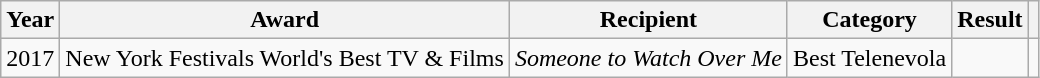<table class="wikitable">
<tr>
<th>Year</th>
<th>Award</th>
<th>Recipient</th>
<th>Category</th>
<th>Result</th>
<th></th>
</tr>
<tr>
<td>2017</td>
<td>New York Festivals World's Best TV & Films</td>
<td><em>Someone to Watch Over Me</em></td>
<td>Best Telenevola</td>
<td></td>
<td></td>
</tr>
</table>
